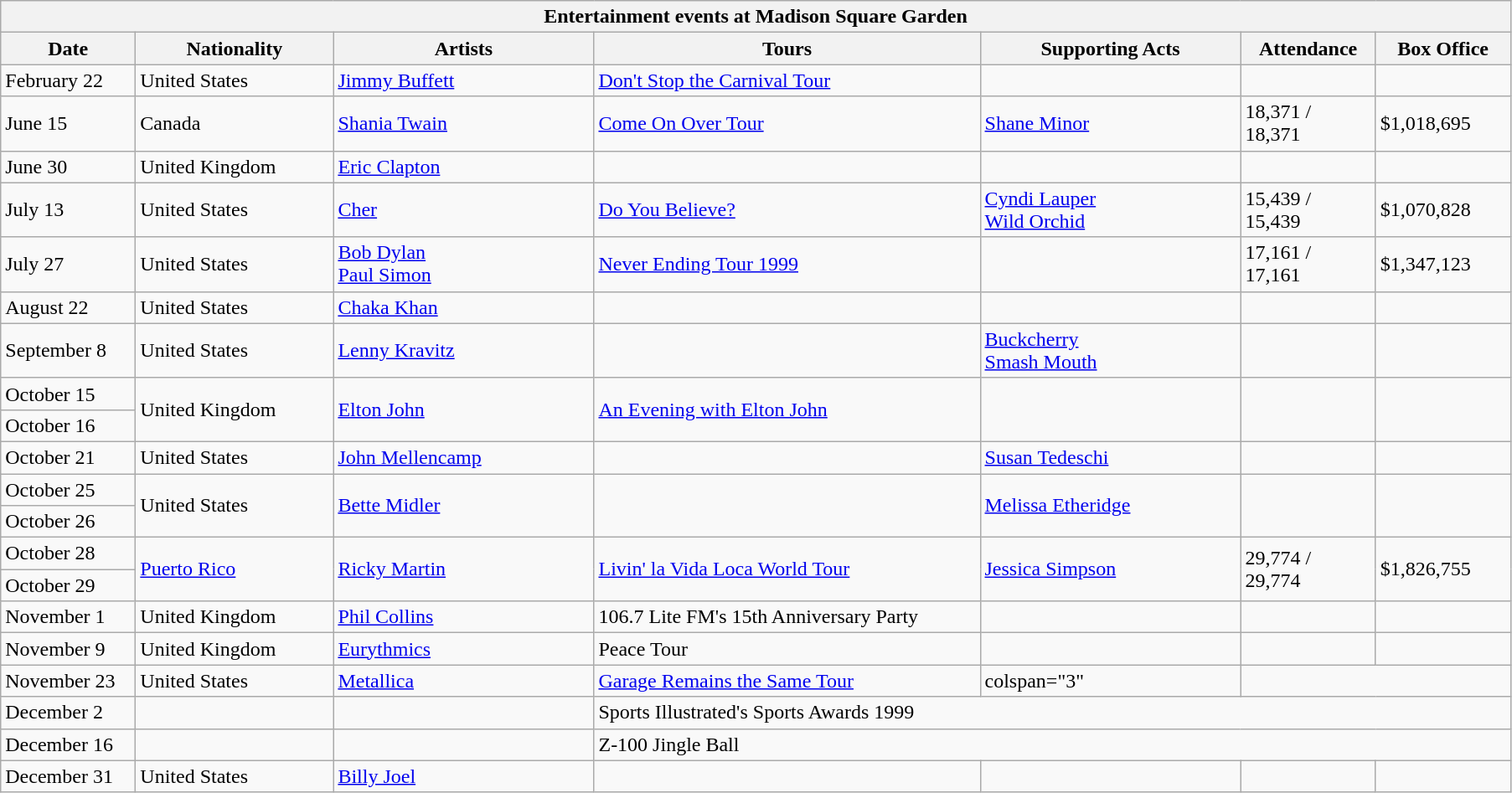<table class="wikitable">
<tr>
<th colspan="7">Entertainment events at Madison Square Garden</th>
</tr>
<tr>
<th width=100>Date</th>
<th width=150>Nationality</th>
<th width=200>Artists</th>
<th width=300>Tours</th>
<th width=200>Supporting Acts</th>
<th width=100>Attendance</th>
<th width=100>Box Office</th>
</tr>
<tr>
<td>February 22</td>
<td>United States</td>
<td><a href='#'>Jimmy Buffett</a></td>
<td><a href='#'>Don't Stop the Carnival Tour</a></td>
<td></td>
<td></td>
<td></td>
</tr>
<tr>
<td>June 15</td>
<td>Canada</td>
<td><a href='#'>Shania Twain</a></td>
<td><a href='#'>Come On Over Tour</a></td>
<td><a href='#'>Shane Minor</a></td>
<td>18,371 / 18,371</td>
<td>$1,018,695</td>
</tr>
<tr>
<td>June 30</td>
<td>United Kingdom</td>
<td><a href='#'>Eric Clapton</a></td>
<td></td>
<td></td>
<td></td>
<td></td>
</tr>
<tr>
<td>July 13</td>
<td>United States</td>
<td><a href='#'>Cher</a></td>
<td><a href='#'>Do You Believe?</a></td>
<td><a href='#'>Cyndi Lauper</a><br><a href='#'>Wild Orchid</a></td>
<td>15,439 / 15,439</td>
<td>$1,070,828</td>
</tr>
<tr>
<td>July 27</td>
<td>United States</td>
<td><a href='#'>Bob Dylan</a><br><a href='#'>Paul Simon</a></td>
<td><a href='#'>Never Ending Tour 1999</a></td>
<td></td>
<td>17,161 / 17,161</td>
<td>$1,347,123</td>
</tr>
<tr>
<td>August 22</td>
<td>United States</td>
<td><a href='#'>Chaka Khan</a></td>
<td></td>
<td></td>
<td></td>
<td></td>
</tr>
<tr>
<td>September 8</td>
<td>United States</td>
<td><a href='#'>Lenny Kravitz</a></td>
<td></td>
<td><a href='#'>Buckcherry</a><br><a href='#'>Smash Mouth</a></td>
<td></td>
<td></td>
</tr>
<tr>
<td>October 15</td>
<td rowspan=2>United Kingdom</td>
<td rowspan=2><a href='#'>Elton John</a></td>
<td rowspan=2><a href='#'>An Evening with Elton John</a></td>
<td rowspan=2></td>
<td rowspan=2></td>
<td rowspan=2></td>
</tr>
<tr>
<td>October 16</td>
</tr>
<tr>
<td>October 21</td>
<td>United States</td>
<td><a href='#'>John Mellencamp</a></td>
<td></td>
<td><a href='#'>Susan Tedeschi</a></td>
<td></td>
<td></td>
</tr>
<tr>
<td>October 25</td>
<td rowspan=2>United States</td>
<td rowspan=2><a href='#'>Bette Midler</a></td>
<td rowspan=2></td>
<td rowspan=2><a href='#'>Melissa Etheridge</a></td>
<td rowspan=2></td>
<td rowspan=2></td>
</tr>
<tr>
<td>October 26</td>
</tr>
<tr>
<td>October 28</td>
<td rowspan=2><a href='#'>Puerto Rico</a></td>
<td rowspan=2><a href='#'>Ricky Martin</a></td>
<td rowspan=2><a href='#'>Livin' la Vida Loca World Tour</a></td>
<td rowspan=2><a href='#'>Jessica Simpson</a></td>
<td rowspan=2>29,774 / 29,774</td>
<td rowspan=2>$1,826,755</td>
</tr>
<tr>
<td>October 29</td>
</tr>
<tr>
<td>November 1</td>
<td>United Kingdom</td>
<td><a href='#'>Phil Collins</a></td>
<td>106.7 Lite FM's 15th Anniversary Party</td>
<td></td>
<td></td>
<td></td>
</tr>
<tr>
<td>November 9</td>
<td>United Kingdom</td>
<td><a href='#'>Eurythmics</a></td>
<td>Peace Tour</td>
<td></td>
<td></td>
<td></td>
</tr>
<tr>
<td>November 23</td>
<td>United States</td>
<td><a href='#'>Metallica</a></td>
<td><a href='#'>Garage Remains the Same Tour</a></td>
<td>colspan="3" </td>
</tr>
<tr>
<td>December 2</td>
<td></td>
<td></td>
<td colspan="4">Sports Illustrated's Sports Awards 1999</td>
</tr>
<tr>
<td>December 16</td>
<td></td>
<td></td>
<td colspan="4">Z-100 Jingle Ball</td>
</tr>
<tr>
<td>December 31</td>
<td>United States</td>
<td><a href='#'>Billy Joel</a></td>
<td></td>
<td></td>
<td></td>
<td></td>
</tr>
</table>
